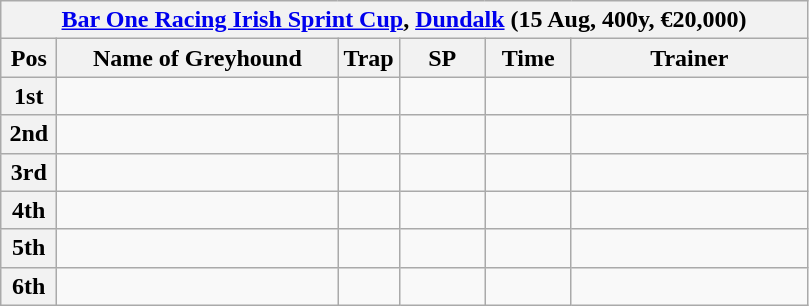<table class="wikitable">
<tr>
<th colspan="6"><a href='#'>Bar One Racing Irish Sprint Cup</a>, <a href='#'>Dundalk</a> (15 Aug, 400y, €20,000)</th>
</tr>
<tr>
<th width=30>Pos</th>
<th width=180>Name of Greyhound</th>
<th width=30>Trap</th>
<th width=50>SP</th>
<th width=50>Time</th>
<th width=150>Trainer</th>
</tr>
<tr>
<th>1st</th>
<td></td>
<td></td>
<td></td>
<td></td>
<td></td>
</tr>
<tr>
<th>2nd</th>
<td></td>
<td></td>
<td></td>
<td></td>
<td></td>
</tr>
<tr>
<th>3rd</th>
<td></td>
<td></td>
<td></td>
<td></td>
<td></td>
</tr>
<tr>
<th>4th</th>
<td></td>
<td></td>
<td></td>
<td></td>
<td></td>
</tr>
<tr>
<th>5th</th>
<td></td>
<td></td>
<td></td>
<td></td>
<td></td>
</tr>
<tr>
<th>6th</th>
<td></td>
<td></td>
<td></td>
<td></td>
<td></td>
</tr>
</table>
